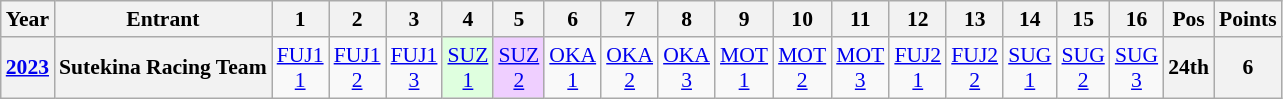<table class="wikitable" style="text-align:center; font-size:90%">
<tr>
<th>Year</th>
<th>Entrant</th>
<th>1</th>
<th>2</th>
<th>3</th>
<th>4</th>
<th>5</th>
<th>6</th>
<th>7</th>
<th>8</th>
<th>9</th>
<th>10</th>
<th>11</th>
<th>12</th>
<th>13</th>
<th>14</th>
<th>15</th>
<th>16</th>
<th>Pos</th>
<th>Points</th>
</tr>
<tr>
<th><a href='#'>2023</a></th>
<th>Sutekina Racing Team</th>
<td style="background:#;"><a href='#'>FUJ1<br>1</a></td>
<td style="background:#;"><a href='#'>FUJ1<br>2</a></td>
<td style="background:#;"><a href='#'>FUJ1<br>3</a></td>
<td style="background:#DFFFDF;"><a href='#'>SUZ<br>1</a><br></td>
<td style="background:#EFCFFF;"><a href='#'>SUZ<br>2</a><br></td>
<td style="background:#;"><a href='#'>OKA<br>1</a></td>
<td style="background:#;"><a href='#'>OKA<br>2</a></td>
<td style="background:#;"><a href='#'>OKA<br>3</a></td>
<td style="background:#;"><a href='#'>MOT<br>1</a></td>
<td style="background:#;"><a href='#'>MOT<br>2</a></td>
<td style="background:#;"><a href='#'>MOT<br>3</a></td>
<td style="background:#;"><a href='#'>FUJ2<br>1</a></td>
<td style="background:#;"><a href='#'>FUJ2<br>2</a></td>
<td style="background:#;"><a href='#'>SUG<br>1</a></td>
<td style="background:#;"><a href='#'>SUG<br>2</a></td>
<td style="background:#;"><a href='#'>SUG<br>3</a></td>
<th>24th</th>
<th>6</th>
</tr>
</table>
